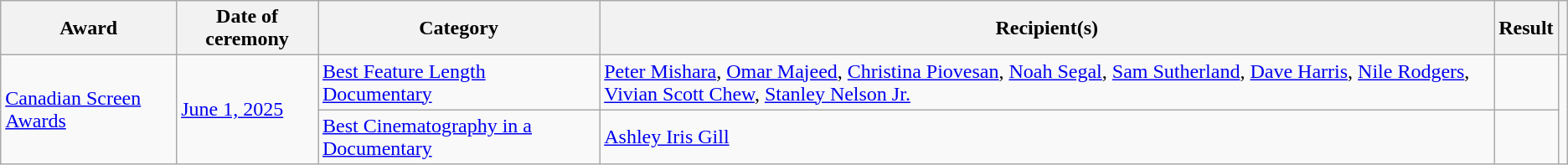<table class="wikitable sortable plainrowheaders">
<tr>
<th scope="col">Award</th>
<th scope="col">Date of ceremony</th>
<th scope="col">Category</th>
<th scope="col">Recipient(s)</th>
<th scope="col">Result</th>
<th scope="col" class="unsortable"></th>
</tr>
<tr>
<td rowspan=2><a href='#'>Canadian Screen Awards</a></td>
<td rowspan=2><a href='#'>June 1, 2025</a></td>
<td><a href='#'>Best Feature Length Documentary</a></td>
<td><a href='#'>Peter Mishara</a>, <a href='#'>Omar Majeed</a>, <a href='#'>Christina Piovesan</a>, <a href='#'>Noah Segal</a>, <a href='#'>Sam Sutherland</a>, <a href='#'>Dave Harris</a>, <a href='#'>Nile Rodgers</a>, <a href='#'>Vivian Scott Chew</a>, <a href='#'>Stanley Nelson Jr.</a></td>
<td></td>
<td rowspan=2></td>
</tr>
<tr>
<td><a href='#'>Best Cinematography in a Documentary</a></td>
<td><a href='#'>Ashley Iris Gill</a></td>
<td></td>
</tr>
</table>
